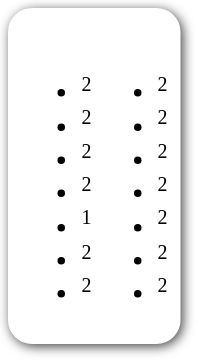<table style=" border-radius:1em; box-shadow: 0.1em 0.1em 0.5em rgba(0,0,0,0.75); background-color: white; border: 1px solid white; padding: 5px;">
<tr style="vertical-align:top;">
<td><br><ul><li><sup>2</sup></li><li><sup>2</sup></li><li><sup>2</sup></li><li><sup>2</sup></li><li><sup>1</sup></li><li><sup>2</sup></li><li><sup>2</sup></li></ul></td>
<td valign="top"><br><ul><li><sup>2</sup></li><li><sup>2</sup></li><li><sup>2</sup></li><li><sup>2</sup></li><li><sup>2</sup></li><li><sup>2</sup></li><li><sup>2</sup></li></ul></td>
</tr>
</table>
